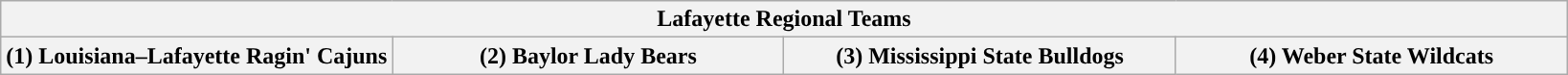<table class="wikitable">
<tr>
<th colspan=4>Lafayette Regional Teams</th>
</tr>
<tr>
<th style="width: 25%; ">(1) Louisiana–Lafayette Ragin' Cajuns</th>
<th style="width: 25%; ">(2) Baylor Lady Bears</th>
<th style="width: 25%; ">(3) Mississippi State Bulldogs</th>
<th style="width: 25%; ">(4) Weber State Wildcats</th>
</tr>
</table>
